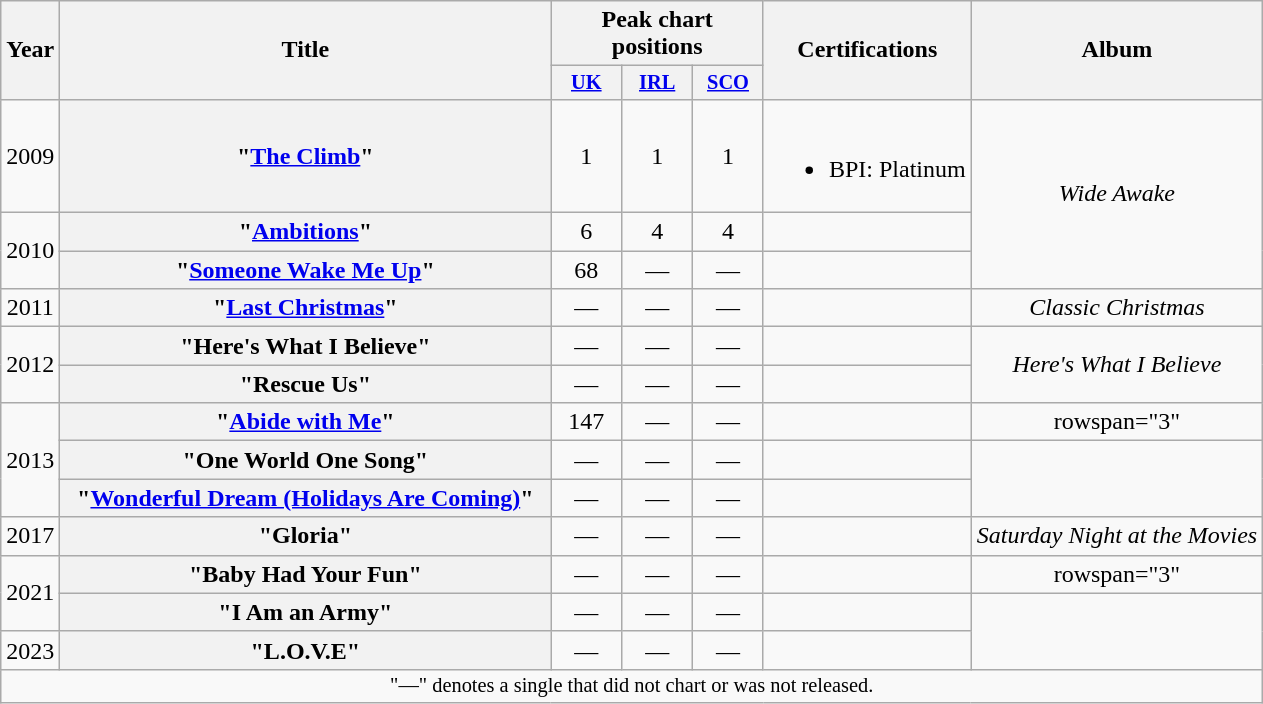<table class="wikitable plainrowheaders" style="text-align:center;" border="1">
<tr>
<th scope="col" rowspan="2" style="width:1em;">Year</th>
<th scope="col" rowspan="2" style="width:20em;">Title</th>
<th scope="col" colspan="3">Peak chart positions</th>
<th scope="col" rowspan="2">Certifications</th>
<th scope="col" rowspan="2">Album</th>
</tr>
<tr>
<th style="width:3em;font-size:85%;"><a href='#'>UK</a><br></th>
<th style="width:3em;font-size:85%;"><a href='#'>IRL</a><br></th>
<th style="width:3em;font-size:85%;"><a href='#'>SCO</a><br></th>
</tr>
<tr>
<td>2009</td>
<th scope="row">"<a href='#'>The Climb</a>"</th>
<td>1</td>
<td>1</td>
<td>1</td>
<td><br><ul><li>BPI: Platinum</li></ul></td>
<td rowspan="3"><em>Wide Awake</em></td>
</tr>
<tr>
<td rowspan="2">2010</td>
<th scope="row">"<a href='#'>Ambitions</a>"</th>
<td>6</td>
<td>4</td>
<td>4</td>
<td></td>
</tr>
<tr>
<th scope="row">"<a href='#'>Someone Wake Me Up</a>"</th>
<td>68</td>
<td>—</td>
<td>—</td>
<td></td>
</tr>
<tr>
<td>2011</td>
<th scope="row">"<a href='#'>Last Christmas</a>"</th>
<td>—</td>
<td>—</td>
<td>—</td>
<td></td>
<td><em>Classic Christmas</em></td>
</tr>
<tr>
<td rowspan="2">2012</td>
<th scope="row">"Here's What I Believe"</th>
<td>—</td>
<td>—</td>
<td>—</td>
<td></td>
<td rowspan="2"><em>Here's What I Believe</em></td>
</tr>
<tr>
<th scope="row">"Rescue Us"</th>
<td>—</td>
<td>—</td>
<td>—</td>
</tr>
<tr>
<td rowspan="3">2013</td>
<th scope="row">"<a href='#'>Abide with Me</a>"<br></th>
<td>147</td>
<td>—</td>
<td>—</td>
<td></td>
<td>rowspan="3" </td>
</tr>
<tr>
<th scope="row">"One World One Song"<br></th>
<td>—</td>
<td>—</td>
<td>—</td>
<td></td>
</tr>
<tr>
<th scope="row">"<a href='#'>Wonderful Dream (Holidays Are Coming)</a>"</th>
<td>—</td>
<td>—</td>
<td>—</td>
<td></td>
</tr>
<tr>
<td>2017</td>
<th scope="row">"Gloria"</th>
<td>—</td>
<td>—</td>
<td>—</td>
<td></td>
<td><em>Saturday Night at the Movies</em></td>
</tr>
<tr>
<td rowspan="2">2021</td>
<th scope="row">"Baby Had Your Fun"</th>
<td>—</td>
<td>—</td>
<td>—</td>
<td></td>
<td>rowspan="3" </td>
</tr>
<tr>
<th scope="row">"I Am an Army"</th>
<td>—</td>
<td>—</td>
<td>—</td>
<td></td>
</tr>
<tr>
<td>2023</td>
<th scope="row">"L.O.V.E"</th>
<td>—</td>
<td>—</td>
<td>—</td>
<td></td>
</tr>
<tr>
<td colspan="7" style="font-size:85%">"—" denotes a single that did not chart or was not released.</td>
</tr>
</table>
